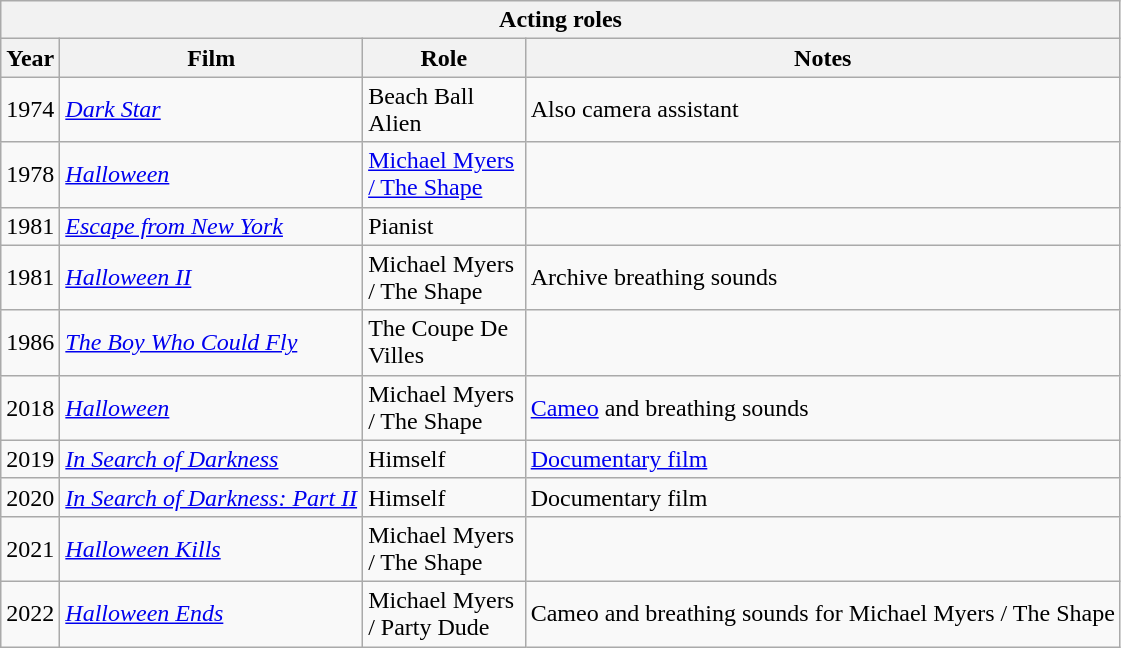<table class="wikitable sortable">
<tr>
<th colspan="4">Acting roles</th>
</tr>
<tr>
<th>Year</th>
<th>Film</th>
<th width=101>Role</th>
<th>Notes</th>
</tr>
<tr>
<td>1974</td>
<td><em><a href='#'>Dark Star</a></em></td>
<td>Beach Ball Alien</td>
<td>Also camera assistant</td>
</tr>
<tr>
<td>1978</td>
<td><em><a href='#'>Halloween</a></em></td>
<td><a href='#'>Michael Myers / The Shape</a></td>
<td></td>
</tr>
<tr>
<td>1981</td>
<td><em><a href='#'>Escape from New York</a></em></td>
<td>Pianist</td>
<td></td>
</tr>
<tr>
<td>1981</td>
<td><em><a href='#'>Halloween II</a></em></td>
<td>Michael Myers / The Shape</td>
<td>Archive breathing sounds</td>
</tr>
<tr>
<td>1986</td>
<td><em><a href='#'>The Boy Who Could Fly</a></em></td>
<td>The Coupe De Villes</td>
<td></td>
</tr>
<tr>
<td>2018</td>
<td><em><a href='#'>Halloween</a></em></td>
<td>Michael Myers / The Shape</td>
<td><a href='#'>Cameo</a> and breathing sounds</td>
</tr>
<tr>
<td>2019</td>
<td><em><a href='#'>In Search of Darkness</a></em></td>
<td>Himself</td>
<td><a href='#'>Documentary film</a></td>
</tr>
<tr>
<td>2020</td>
<td><em><a href='#'>In Search of Darkness: Part II</a></em></td>
<td>Himself</td>
<td>Documentary film</td>
</tr>
<tr>
<td>2021</td>
<td><em><a href='#'>Halloween Kills</a></em></td>
<td>Michael Myers / The Shape</td>
<td></td>
</tr>
<tr>
<td>2022</td>
<td><em><a href='#'>Halloween Ends</a></em></td>
<td>Michael Myers / Party Dude</td>
<td>Cameo and breathing sounds for Michael Myers / The Shape</td>
</tr>
</table>
